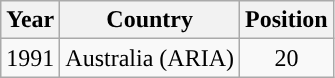<table class="wikitable">
<tr>
<th align="left">Year</th>
<th align="left">Country</th>
<th style="text-align:center;">Position</th>
</tr>
<tr>
<td style="text-align:left">1991</td>
<td align="left">Australia (ARIA)</td>
<td style="text-align:center;">20</td>
</tr>
</table>
